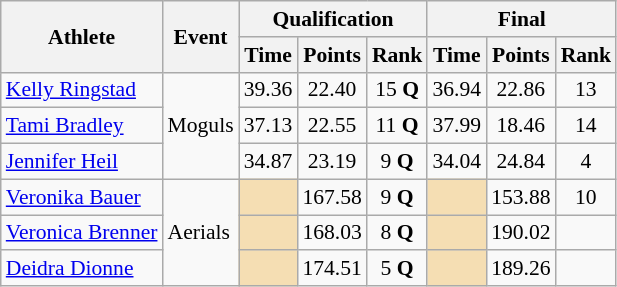<table class="wikitable" style="font-size:90%">
<tr>
<th rowspan="2">Athlete</th>
<th rowspan="2">Event</th>
<th colspan="3">Qualification</th>
<th colspan="3">Final</th>
</tr>
<tr>
<th>Time</th>
<th>Points</th>
<th>Rank</th>
<th>Time</th>
<th>Points</th>
<th>Rank</th>
</tr>
<tr>
<td><a href='#'>Kelly Ringstad</a></td>
<td rowspan="3">Moguls</td>
<td align="center">39.36</td>
<td align="center">22.40</td>
<td align="center">15 <strong>Q</strong></td>
<td align="center">36.94</td>
<td align="center">22.86</td>
<td align="center">13</td>
</tr>
<tr>
<td><a href='#'>Tami Bradley</a></td>
<td align="center">37.13</td>
<td align="center">22.55</td>
<td align="center">11 <strong>Q</strong></td>
<td align="center">37.99</td>
<td align="center">18.46</td>
<td align="center">14</td>
</tr>
<tr>
<td><a href='#'>Jennifer Heil</a></td>
<td align="center">34.87</td>
<td align="center">23.19</td>
<td align="center">9 <strong>Q</strong></td>
<td align="center">34.04</td>
<td align="center">24.84</td>
<td align="center">4</td>
</tr>
<tr>
<td><a href='#'>Veronika Bauer</a></td>
<td rowspan="3">Aerials</td>
<td bgcolor="wheat"></td>
<td align="center">167.58</td>
<td align="center">9 <strong>Q</strong></td>
<td bgcolor="wheat"></td>
<td align="center">153.88</td>
<td align="center">10</td>
</tr>
<tr>
<td><a href='#'>Veronica Brenner</a></td>
<td bgcolor="wheat"></td>
<td align="center">168.03</td>
<td align="center">8 <strong>Q</strong></td>
<td bgcolor="wheat"></td>
<td align="center">190.02</td>
<td align="center"></td>
</tr>
<tr>
<td><a href='#'>Deidra Dionne</a></td>
<td bgcolor="wheat"></td>
<td align="center">174.51</td>
<td align="center">5 <strong>Q</strong></td>
<td bgcolor="wheat"></td>
<td align="center">189.26</td>
<td align="center"></td>
</tr>
</table>
